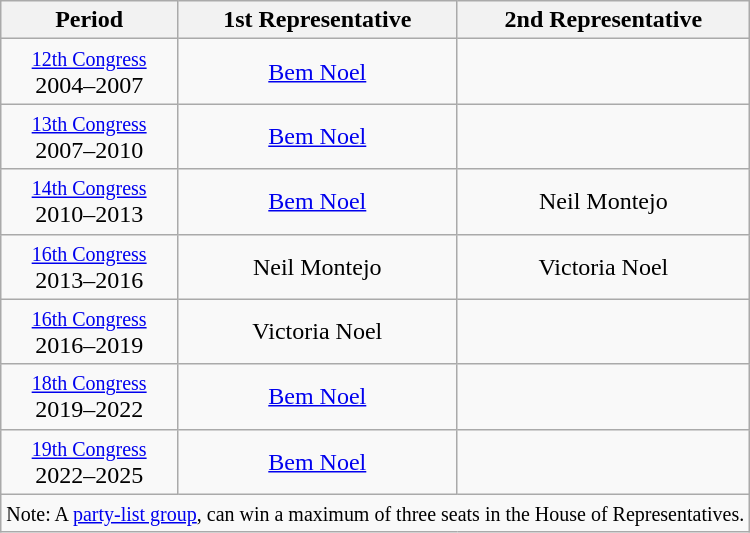<table class="wikitable"; style="text-align:center">
<tr>
<th>Period</th>
<th>1st Representative</th>
<th>2nd Representative</th>
</tr>
<tr>
<td><small><a href='#'>12th Congress</a></small><br>2004–2007</td>
<td><a href='#'>Bem Noel</a></td>
<td></td>
</tr>
<tr>
<td><small><a href='#'>13th Congress</a></small><br>2007–2010</td>
<td><a href='#'>Bem Noel</a></td>
<td></td>
</tr>
<tr>
<td><small><a href='#'>14th Congress</a></small><br>2010–2013</td>
<td><a href='#'>Bem Noel</a></td>
<td>Neil Montejo</td>
</tr>
<tr>
<td><small><a href='#'>16th Congress</a></small><br>2013–2016</td>
<td>Neil Montejo</td>
<td>Victoria Noel<br></td>
</tr>
<tr>
<td><small><a href='#'>16th Congress</a></small><br>2016–2019</td>
<td>Victoria Noel</td>
<td></td>
</tr>
<tr>
<td><small><a href='#'>18th Congress</a></small><br>2019–2022</td>
<td><a href='#'>Bem Noel</a></td>
<td></td>
</tr>
<tr>
<td><small><a href='#'>19th Congress</a></small><br>2022–2025</td>
<td><a href='#'>Bem Noel</a><br></td>
<td></td>
</tr>
<tr>
<td colspan=3><small>Note: A <a href='#'>party-list group</a>, can win a maximum of three seats in the House of Representatives.</small></td>
</tr>
</table>
